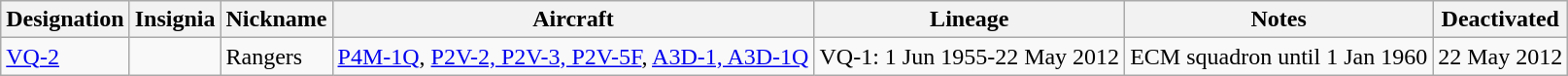<table class="wikitable">
<tr>
<th>Designation</th>
<th>Insignia</th>
<th>Nickname</th>
<th>Aircraft</th>
<th>Lineage</th>
<th>Notes</th>
<th>Deactivated</th>
</tr>
<tr>
<td><a href='#'>VQ-2</a></td>
<td></td>
<td>Rangers</td>
<td><a href='#'>P4M-1Q</a>, <a href='#'>P2V-2, P2V-3, P2V-5F</a>, <a href='#'>A3D-1, A3D-1Q</a></td>
<td style="white-space: nowrap;">VQ-1: 1 Jun 1955-22 May 2012</td>
<td>ECM squadron until 1 Jan 1960</td>
<td>22 May 2012</td>
</tr>
</table>
